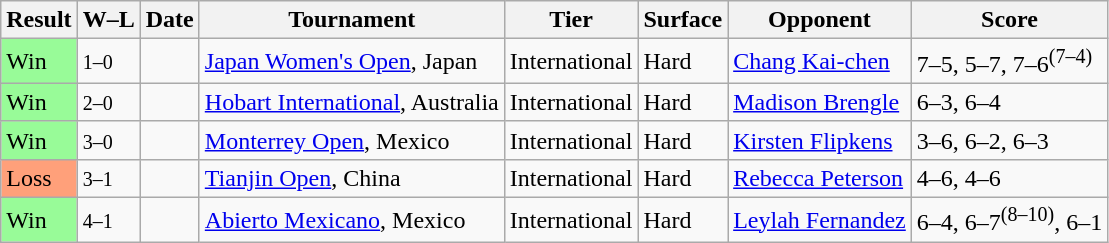<table class="sortable wikitable">
<tr>
<th>Result</th>
<th class="unsortable">W–L</th>
<th>Date</th>
<th>Tournament</th>
<th>Tier</th>
<th>Surface</th>
<th>Opponent</th>
<th class="unsortable">Score</th>
</tr>
<tr>
<td style=background:#98fb98>Win</td>
<td><small>1–0</small></td>
<td><a href='#'></a></td>
<td><a href='#'>Japan Women's Open</a>, Japan</td>
<td>International</td>
<td>Hard</td>
<td> <a href='#'>Chang Kai-chen</a></td>
<td>7–5, 5–7, 7–6<sup>(7–4)</sup></td>
</tr>
<tr>
<td style=background:#98fb98>Win</td>
<td><small>2–0</small></td>
<td><a href='#'></a></td>
<td><a href='#'>Hobart International</a>, Australia</td>
<td>International</td>
<td>Hard</td>
<td> <a href='#'>Madison Brengle</a></td>
<td>6–3, 6–4</td>
</tr>
<tr>
<td style=background:#98fb98>Win</td>
<td><small>3–0</small></td>
<td></td>
<td><a href='#'>Monterrey Open</a>, Mexico</td>
<td>International</td>
<td>Hard</td>
<td> <a href='#'>Kirsten Flipkens</a></td>
<td>3–6, 6–2, 6–3</td>
</tr>
<tr>
<td style=background:#ffa07a>Loss</td>
<td><small>3–1</small></td>
<td><a href='#'></a></td>
<td><a href='#'>Tianjin Open</a>, China</td>
<td>International</td>
<td>Hard</td>
<td> <a href='#'>Rebecca Peterson</a></td>
<td>4–6, 4–6</td>
</tr>
<tr>
<td style=background:#98fb98>Win</td>
<td><small>4–1</small></td>
<td><a href='#'></a></td>
<td><a href='#'>Abierto Mexicano</a>, Mexico</td>
<td>International</td>
<td>Hard</td>
<td> <a href='#'>Leylah Fernandez</a></td>
<td>6–4, 6–7<sup>(8–10)</sup>, 6–1</td>
</tr>
</table>
